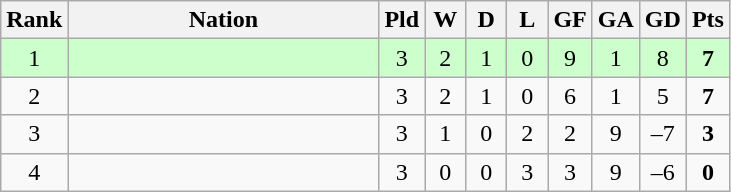<table class="wikitable" style="text-align: center;">
<tr>
<th width=5>Rank</th>
<th width=200>Nation</th>
<th width=20>Pld</th>
<th width=20>W</th>
<th width=20>D</th>
<th width=20>L</th>
<th width=20>GF</th>
<th width=20>GA</th>
<th width=20>GD</th>
<th width=20>Pts</th>
</tr>
<tr style="background:#ccffcc">
<td>1</td>
<td style="text-align:left"></td>
<td>3</td>
<td>2</td>
<td>1</td>
<td>0</td>
<td>9</td>
<td>1</td>
<td>8</td>
<td><strong>7</strong></td>
</tr>
<tr>
<td>2</td>
<td style="text-align:left"></td>
<td>3</td>
<td>2</td>
<td>1</td>
<td>0</td>
<td>6</td>
<td>1</td>
<td>5</td>
<td><strong>7</strong></td>
</tr>
<tr>
<td>3</td>
<td style="text-align:left"></td>
<td>3</td>
<td>1</td>
<td>0</td>
<td>2</td>
<td>2</td>
<td>9</td>
<td>–7</td>
<td><strong>3</strong></td>
</tr>
<tr>
<td>4</td>
<td style="text-align:left"></td>
<td>3</td>
<td>0</td>
<td>0</td>
<td>3</td>
<td>3</td>
<td>9</td>
<td>–6</td>
<td><strong>0</strong></td>
</tr>
</table>
